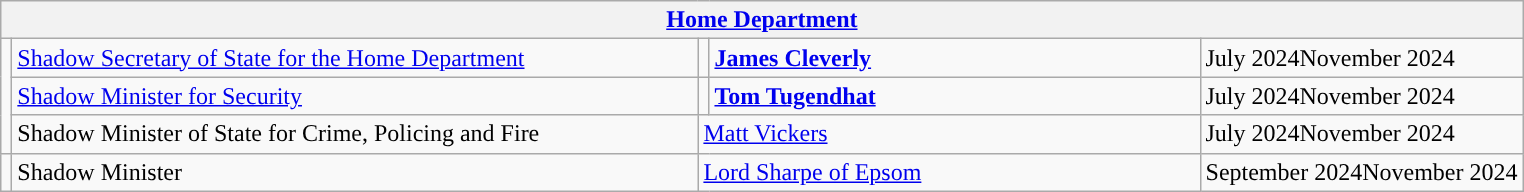<table class="wikitable">
<tr>
<th colspan="5"><a href='#'>Home Department</a></th>
</tr>
<tr>
<td rowspan="3" style="background: "></td>
<td style="width: 450px;"><a href='#'>Shadow Secretary of State for the Home Department</a></td>
<td style="background: "></td>
<td style="width: 320px;"><strong><a href='#'>James Cleverly</a></strong></td>
<td>July 2024November 2024</td>
</tr>
<tr>
<td><a href='#'>Shadow Minister for Security</a></td>
<td style="background: "></td>
<td><strong><a href='#'>Tom Tugendhat</a></strong></td>
<td>July 2024November 2024</td>
</tr>
<tr>
<td>Shadow Minister of State for Crime, Policing and Fire</td>
<td colspan="2"><a href='#'>Matt Vickers</a></td>
<td>July 2024November 2024</td>
</tr>
<tr>
<td style="background: "></td>
<td>Shadow Minister</td>
<td colspan="2"><a href='#'>Lord Sharpe of Epsom</a></td>
<td>September 2024November 2024</td>
</tr>
</table>
